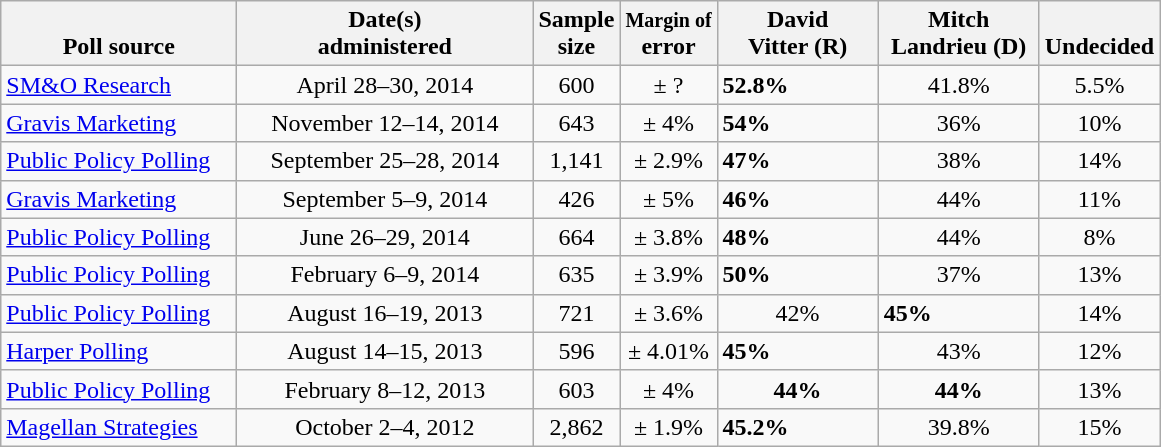<table class="wikitable">
<tr valign= bottom>
<th style="width:150px;">Poll source</th>
<th style="width:190px;">Date(s)<br>administered</th>
<th class=small>Sample<br>size</th>
<th><small>Margin of</small><br>error</th>
<th style="width:100px;">David<br>Vitter (R)</th>
<th style="width:100px;">Mitch<br>Landrieu (D)</th>
<th style="width:40px;">Undecided</th>
</tr>
<tr>
<td><a href='#'>SM&O Research</a></td>
<td align=center>April 28–30, 2014</td>
<td align=center>600</td>
<td align=center>± ?</td>
<td><strong>52.8%</strong></td>
<td align=center>41.8%</td>
<td align=center>5.5%</td>
</tr>
<tr>
<td><a href='#'>Gravis Marketing</a></td>
<td align=center>November 12–14, 2014</td>
<td align=center>643</td>
<td align=center>± 4%</td>
<td><strong>54%</strong></td>
<td align=center>36%</td>
<td align=center>10%</td>
</tr>
<tr>
<td><a href='#'>Public Policy Polling</a></td>
<td align=center>September 25–28, 2014</td>
<td align=center>1,141</td>
<td align=center>± 2.9%</td>
<td><strong>47%</strong></td>
<td align=center>38%</td>
<td align=center>14%</td>
</tr>
<tr>
<td><a href='#'>Gravis Marketing</a></td>
<td align=center>September 5–9, 2014</td>
<td align=center>426</td>
<td align=center>± 5%</td>
<td><strong>46%</strong></td>
<td align=center>44%</td>
<td align=center>11%</td>
</tr>
<tr>
<td><a href='#'>Public Policy Polling</a></td>
<td align=center>June 26–29, 2014</td>
<td align=center>664</td>
<td align=center>± 3.8%</td>
<td><strong>48%</strong></td>
<td align=center>44%</td>
<td align=center>8%</td>
</tr>
<tr>
<td><a href='#'>Public Policy Polling</a></td>
<td align=center>February 6–9, 2014</td>
<td align=center>635</td>
<td align=center>± 3.9%</td>
<td><strong>50%</strong></td>
<td align=center>37%</td>
<td align=center>13%</td>
</tr>
<tr>
<td><a href='#'>Public Policy Polling</a></td>
<td align=center>August 16–19, 2013</td>
<td align=center>721</td>
<td align=center>± 3.6%</td>
<td align=center>42%</td>
<td><strong>45%</strong></td>
<td align=center>14%</td>
</tr>
<tr>
<td><a href='#'>Harper Polling</a></td>
<td align=center>August 14–15, 2013</td>
<td align=center>596</td>
<td align=center>± 4.01%</td>
<td><strong>45%</strong></td>
<td align=center>43%</td>
<td align=center>12%</td>
</tr>
<tr>
<td><a href='#'>Public Policy Polling</a></td>
<td align=center>February 8–12, 2013</td>
<td align=center>603</td>
<td align=center>± 4%</td>
<td align=center><strong>44%</strong></td>
<td align=center><strong>44%</strong></td>
<td align=center>13%</td>
</tr>
<tr>
<td><a href='#'>Magellan Strategies</a></td>
<td align=center>October 2–4, 2012</td>
<td align=center>2,862</td>
<td align=center>± 1.9%</td>
<td><strong>45.2%</strong></td>
<td align=center>39.8%</td>
<td align=center>15%</td>
</tr>
</table>
